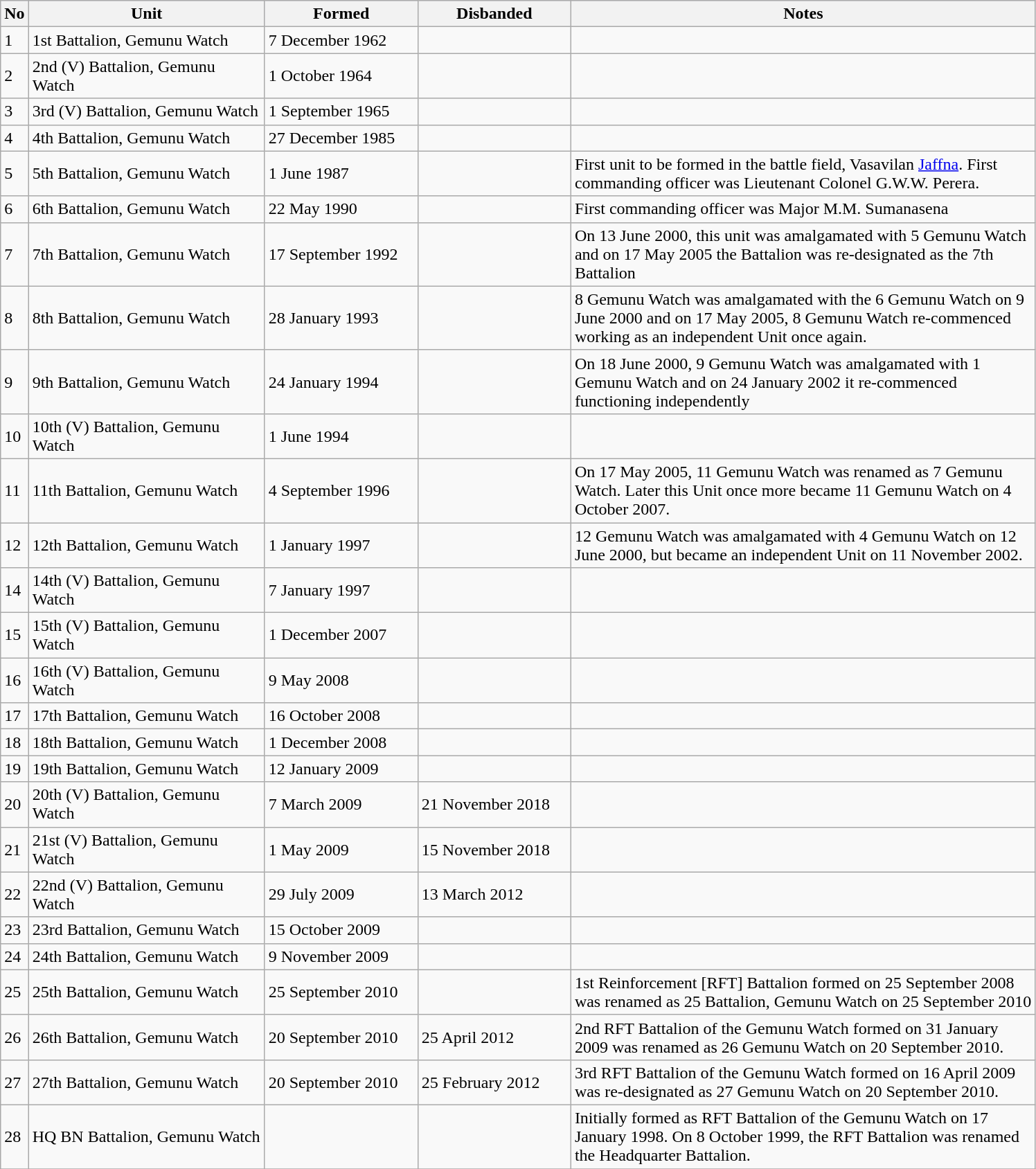<table class="wikitable " border="1" style="border-collapse: collapse;">
<tr bgcolor=lavender>
<th>No</th>
<th width=220px>Unit</th>
<th width=140px>Formed</th>
<th width=140px>Disbanded</th>
<th width=440px>Notes</th>
</tr>
<tr>
<td>1</td>
<td>1st Battalion, Gemunu Watch</td>
<td>7 December 1962</td>
<td></td>
<td></td>
</tr>
<tr>
<td>2</td>
<td>2nd (V) Battalion, Gemunu Watch</td>
<td>1 October 1964</td>
<td></td>
<td></td>
</tr>
<tr>
<td>3</td>
<td>3rd (V) Battalion, Gemunu Watch</td>
<td>1 September 1965</td>
<td></td>
<td></td>
</tr>
<tr>
<td>4</td>
<td>4th Battalion, Gemunu Watch</td>
<td>27 December 1985</td>
<td></td>
<td></td>
</tr>
<tr>
<td>5</td>
<td>5th Battalion, Gemunu Watch</td>
<td>1 June 1987</td>
<td></td>
<td>First unit to be formed in the battle field, Vasavilan <a href='#'>Jaffna</a>. First commanding officer was Lieutenant Colonel G.W.W. Perera.</td>
</tr>
<tr>
<td>6</td>
<td>6th Battalion, Gemunu Watch</td>
<td>22 May 1990</td>
<td></td>
<td>First commanding officer was Major M.M. Sumanasena</td>
</tr>
<tr>
<td>7</td>
<td>7th Battalion, Gemunu Watch</td>
<td>17 September 1992</td>
<td></td>
<td>On 13 June 2000, this unit was amalgamated with 5 Gemunu Watch and on 17 May 2005 the Battalion was re-designated as the 7th Battalion</td>
</tr>
<tr>
<td>8</td>
<td>8th Battalion, Gemunu Watch</td>
<td>28 January 1993</td>
<td></td>
<td>8 Gemunu Watch was amalgamated with the 6 Gemunu Watch on 9 June 2000 and on 17 May 2005, 8 Gemunu Watch re-commenced working as an independent Unit once again.</td>
</tr>
<tr>
<td>9</td>
<td>9th Battalion, Gemunu Watch</td>
<td>24 January 1994</td>
<td></td>
<td>On 18 June 2000, 9 Gemunu Watch was amalgamated with 1 Gemunu Watch and on 24 January 2002 it re-commenced functioning independently</td>
</tr>
<tr>
<td>10</td>
<td>10th (V) Battalion, Gemunu Watch</td>
<td>1 June 1994</td>
<td></td>
<td></td>
</tr>
<tr>
<td>11</td>
<td>11th Battalion, Gemunu Watch</td>
<td>4 September 1996</td>
<td></td>
<td>On 17 May 2005, 11 Gemunu Watch was renamed as 7 Gemunu Watch. Later this Unit once more became 11 Gemunu Watch on 4 October 2007.</td>
</tr>
<tr>
<td>12</td>
<td>12th Battalion, Gemunu Watch</td>
<td>1 January 1997</td>
<td></td>
<td>12 Gemunu Watch was amalgamated with 4 Gemunu Watch on 12 June 2000, but became an independent Unit on 11 November 2002.</td>
</tr>
<tr>
<td>14</td>
<td>14th (V) Battalion, Gemunu Watch</td>
<td>7 January 1997</td>
<td></td>
<td></td>
</tr>
<tr>
<td>15</td>
<td>15th (V) Battalion, Gemunu Watch</td>
<td>1 December 2007</td>
<td></td>
<td></td>
</tr>
<tr>
<td>16</td>
<td>16th (V) Battalion, Gemunu Watch</td>
<td>9 May 2008</td>
<td></td>
<td></td>
</tr>
<tr>
<td>17</td>
<td>17th Battalion, Gemunu Watch</td>
<td>16 October 2008</td>
<td></td>
<td></td>
</tr>
<tr>
<td>18</td>
<td>18th Battalion, Gemunu Watch</td>
<td>1 December 2008</td>
<td></td>
<td></td>
</tr>
<tr>
<td>19</td>
<td>19th Battalion, Gemunu Watch</td>
<td>12 January 2009</td>
<td></td>
<td></td>
</tr>
<tr>
<td>20</td>
<td>20th (V) Battalion, Gemunu Watch</td>
<td>7 March 2009</td>
<td>21 November 2018</td>
<td></td>
</tr>
<tr>
<td>21</td>
<td>21st (V) Battalion, Gemunu Watch</td>
<td>1 May 2009</td>
<td>15 November 2018</td>
<td></td>
</tr>
<tr>
<td>22</td>
<td>22nd (V) Battalion, Gemunu Watch</td>
<td>29 July 2009</td>
<td>13 March 2012</td>
<td></td>
</tr>
<tr>
<td>23</td>
<td>23rd Battalion, Gemunu Watch</td>
<td>15 October 2009</td>
<td></td>
<td></td>
</tr>
<tr>
<td>24</td>
<td>24th Battalion, Gemunu Watch</td>
<td>9 November 2009</td>
<td></td>
<td></td>
</tr>
<tr>
<td>25</td>
<td>25th Battalion, Gemunu Watch</td>
<td>25 September 2010</td>
<td></td>
<td>1st Reinforcement [RFT] Battalion formed on 25 September 2008 was renamed as 25 Battalion, Gemunu Watch on 25 September 2010</td>
</tr>
<tr>
<td>26</td>
<td>26th Battalion, Gemunu Watch</td>
<td>20 September 2010</td>
<td>25 April 2012</td>
<td>2nd RFT Battalion of the Gemunu Watch formed on 31 January 2009 was renamed as 26 Gemunu Watch on 20 September 2010.</td>
</tr>
<tr>
<td>27</td>
<td>27th Battalion, Gemunu Watch</td>
<td>20 September 2010</td>
<td>25 February 2012</td>
<td>3rd RFT Battalion of the Gemunu Watch formed on 16 April 2009 was re-designated as 27 Gemunu Watch on 20 September 2010.</td>
</tr>
<tr>
<td>28</td>
<td>HQ BN Battalion, Gemunu Watch</td>
<td></td>
<td></td>
<td>Initially formed as RFT Battalion of the Gemunu Watch on 17 January 1998. On 8 October 1999, the RFT Battalion was renamed the Headquarter Battalion.</td>
</tr>
<tr>
</tr>
</table>
